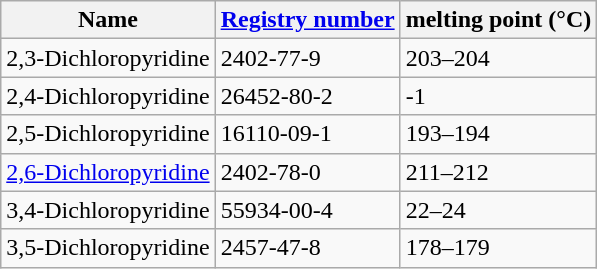<table class="wikitable">
<tr>
<th>Name</th>
<th><a href='#'>Registry number</a></th>
<th>melting point (°C)</th>
</tr>
<tr>
<td>2,3-Dichloropyridine</td>
<td>2402-77-9</td>
<td>203–204</td>
</tr>
<tr>
<td>2,4-Dichloropyridine</td>
<td>26452-80-2</td>
<td>-1</td>
</tr>
<tr>
<td>2,5-Dichloropyridine</td>
<td>16110-09-1</td>
<td>193–194</td>
</tr>
<tr>
<td><a href='#'>2,6-Dichloropyridine</a></td>
<td>2402-78-0</td>
<td>211–212</td>
</tr>
<tr>
<td>3,4-Dichloropyridine</td>
<td>55934-00-4</td>
<td>22–24</td>
</tr>
<tr>
<td>3,5-Dichloropyridine</td>
<td>2457-47-8</td>
<td>178–179</td>
</tr>
</table>
